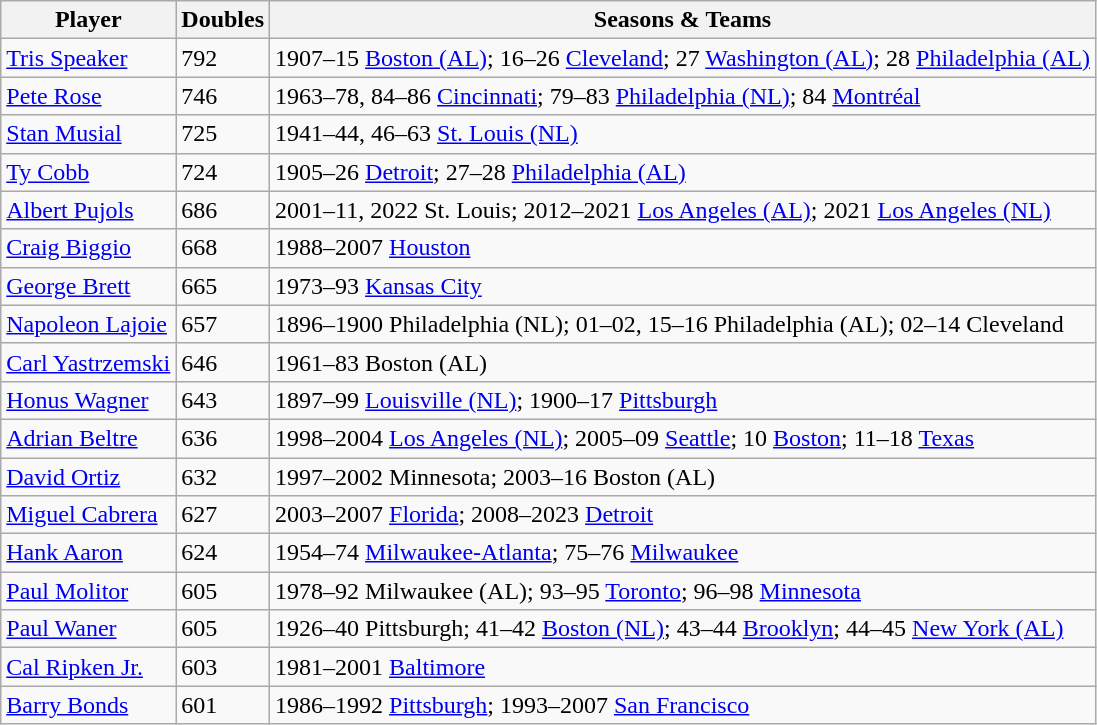<table class="wikitable sortable">
<tr>
<th>Player</th>
<th>Doubles</th>
<th>Seasons & Teams</th>
</tr>
<tr>
<td><a href='#'>Tris Speaker</a></td>
<td>792</td>
<td>1907–15 <a href='#'>Boston (AL)</a>; 16–26 <a href='#'>Cleveland</a>; 27 <a href='#'>Washington (AL)</a>; 28 <a href='#'>Philadelphia (AL)</a></td>
</tr>
<tr>
<td><a href='#'>Pete Rose</a></td>
<td>746</td>
<td>1963–78, 84–86 <a href='#'>Cincinnati</a>; 79–83 <a href='#'>Philadelphia (NL)</a>; 84 <a href='#'>Montréal</a></td>
</tr>
<tr>
<td><a href='#'>Stan Musial</a></td>
<td>725</td>
<td>1941–44, 46–63 <a href='#'>St. Louis (NL)</a></td>
</tr>
<tr>
<td><a href='#'>Ty Cobb</a></td>
<td>724</td>
<td>1905–26 <a href='#'>Detroit</a>; 27–28 <a href='#'>Philadelphia (AL)</a></td>
</tr>
<tr>
<td><a href='#'>Albert Pujols</a></td>
<td>686</td>
<td>2001–11, 2022 St. Louis; 2012–2021 <a href='#'>Los Angeles (AL)</a>; 2021 <a href='#'>Los Angeles (NL)</a></td>
</tr>
<tr>
<td><a href='#'>Craig Biggio</a></td>
<td>668</td>
<td>1988–2007 <a href='#'>Houston</a></td>
</tr>
<tr>
<td><a href='#'>George Brett</a></td>
<td>665</td>
<td>1973–93 <a href='#'>Kansas City</a></td>
</tr>
<tr>
<td><a href='#'>Napoleon Lajoie</a></td>
<td>657</td>
<td>1896–1900 Philadelphia (NL); 01–02, 15–16 Philadelphia (AL); 02–14 Cleveland</td>
</tr>
<tr>
<td><a href='#'>Carl Yastrzemski</a></td>
<td>646</td>
<td>1961–83 Boston (AL)</td>
</tr>
<tr>
<td><a href='#'>Honus Wagner</a></td>
<td>643</td>
<td>1897–99 <a href='#'>Louisville (NL)</a>; 1900–17 <a href='#'>Pittsburgh</a></td>
</tr>
<tr>
<td><a href='#'>Adrian Beltre</a></td>
<td>636</td>
<td>1998–2004 <a href='#'>Los Angeles (NL)</a>; 2005–09 <a href='#'>Seattle</a>; 10 <a href='#'>Boston</a>; 11–18 <a href='#'>Texas</a></td>
</tr>
<tr>
<td><a href='#'>David Ortiz</a></td>
<td>632</td>
<td>1997–2002 Minnesota; 2003–16 Boston (AL)</td>
</tr>
<tr>
<td><a href='#'>Miguel Cabrera</a></td>
<td>627</td>
<td>2003–2007 <a href='#'>Florida</a>; 2008–2023 <a href='#'>Detroit</a></td>
</tr>
<tr>
<td><a href='#'>Hank Aaron</a></td>
<td>624</td>
<td>1954–74 <a href='#'>Milwaukee-Atlanta</a>; 75–76 <a href='#'>Milwaukee</a></td>
</tr>
<tr>
<td><a href='#'>Paul Molitor</a></td>
<td>605</td>
<td>1978–92 Milwaukee (AL);  93–95 <a href='#'>Toronto</a>; 96–98 <a href='#'>Minnesota</a></td>
</tr>
<tr>
<td><a href='#'>Paul Waner</a></td>
<td>605</td>
<td>1926–40 Pittsburgh; 41–42 <a href='#'>Boston (NL)</a>; 43–44 <a href='#'>Brooklyn</a>; 44–45 <a href='#'>New York (AL)</a></td>
</tr>
<tr>
<td><a href='#'>Cal Ripken Jr.</a></td>
<td>603</td>
<td>1981–2001 <a href='#'>Baltimore</a></td>
</tr>
<tr>
<td><a href='#'>Barry Bonds</a></td>
<td>601</td>
<td>1986–1992 <a href='#'>Pittsburgh</a>; 1993–2007 <a href='#'>San Francisco</a></td>
</tr>
</table>
